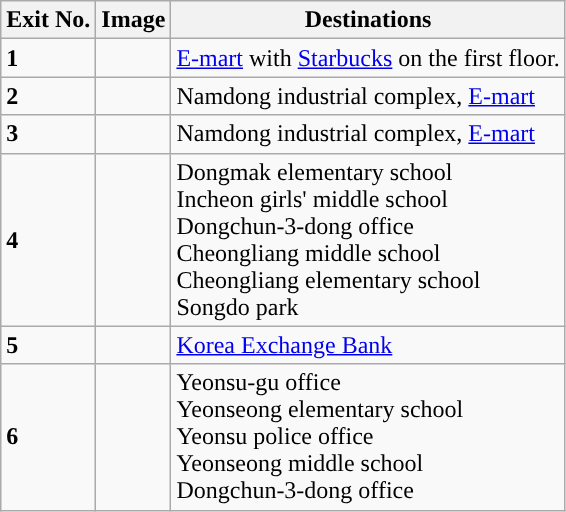<table class="wikitable">
<tr>
<th>Exit No.</th>
<th>Image</th>
<th>Destinations</th>
</tr>
<tr>
<td><span><strong>1</strong></span></td>
<td></td>
<td><a href='#'>E-mart</a> with <a href='#'>Starbucks</a> on the first floor.</td>
</tr>
<tr>
<td><span><strong>2</strong></span></td>
<td></td>
<td>Namdong industrial complex, <a href='#'>E-mart</a></td>
</tr>
<tr>
<td><span><strong>3</strong></span></td>
<td></td>
<td>Namdong industrial complex, <a href='#'>E-mart</a></td>
</tr>
<tr>
<td><span><strong>4</strong></span></td>
<td></td>
<td>Dongmak elementary school<br>Incheon girls' middle school<br>Dongchun-3-dong office<br>Cheongliang middle school<br>Cheongliang elementary school<br>Songdo park</td>
</tr>
<tr>
<td><span><strong>5</strong></span></td>
<td></td>
<td><a href='#'>Korea Exchange Bank</a></td>
</tr>
<tr>
<td><span><strong>6</strong></span></td>
<td></td>
<td>Yeonsu-gu office<br>Yeonseong elementary school<br>Yeonsu police office<br>Yeonseong middle school<br>Dongchun-3-dong office</td>
</tr>
</table>
